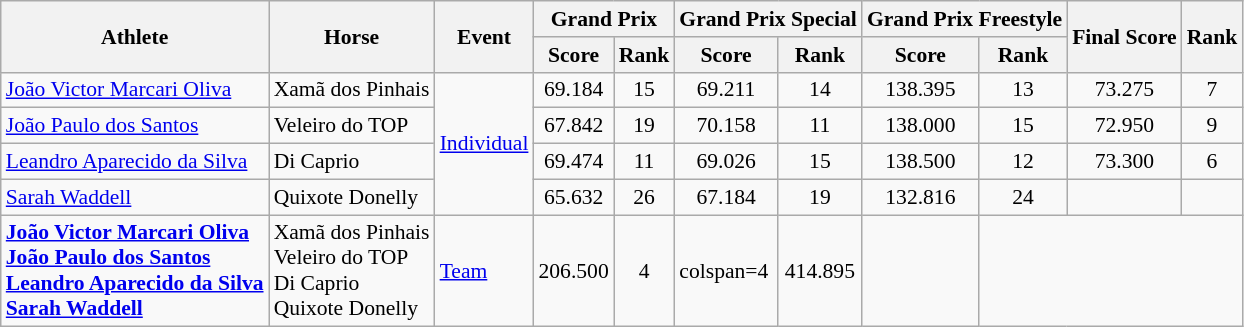<table class="wikitable" style="font-size:90%">
<tr>
<th rowspan=2>Athlete</th>
<th rowspan=2>Horse</th>
<th rowspan=2>Event</th>
<th colspan=2>Grand Prix</th>
<th colspan=2>Grand Prix Special</th>
<th colspan=2>Grand Prix Freestyle</th>
<th rowspan=2>Final Score</th>
<th rowspan=2>Rank</th>
</tr>
<tr>
<th>Score</th>
<th>Rank</th>
<th>Score</th>
<th>Rank</th>
<th>Score</th>
<th>Rank</th>
</tr>
<tr>
<td><a href='#'>João Victor Marcari Oliva</a></td>
<td>Xamã dos Pinhais</td>
<td rowspan=4><a href='#'>Individual</a></td>
<td align=center>69.184</td>
<td align=center>15</td>
<td align=center>69.211</td>
<td align=center>14</td>
<td align=center>138.395</td>
<td align=center>13</td>
<td align=center>73.275</td>
<td align=center>7</td>
</tr>
<tr>
<td><a href='#'>João Paulo dos Santos</a></td>
<td>Veleiro do TOP</td>
<td align=center>67.842</td>
<td align=center>19</td>
<td align=center>70.158</td>
<td align=center>11</td>
<td align=center>138.000</td>
<td align=center>15</td>
<td align=center>72.950</td>
<td align=center>9</td>
</tr>
<tr>
<td><a href='#'>Leandro Aparecido da Silva</a></td>
<td>Di Caprio</td>
<td align=center>69.474</td>
<td align=center>11</td>
<td align=center>69.026</td>
<td align=center>15</td>
<td align=center>138.500</td>
<td align=center>12</td>
<td align=center>73.300</td>
<td align=center>6</td>
</tr>
<tr>
<td><a href='#'>Sarah Waddell</a></td>
<td>Quixote Donelly</td>
<td align=center>65.632</td>
<td align=center>26</td>
<td align=center>67.184</td>
<td align=center>19</td>
<td align=center>132.816</td>
<td align=center>24</td>
<td align=center></td>
<td align=center></td>
</tr>
<tr>
<td><strong><a href='#'>João Victor Marcari Oliva</a></strong><br><strong><a href='#'>João Paulo dos Santos</a></strong><br><strong><a href='#'>Leandro Aparecido da Silva</a></strong><br><strong><a href='#'>Sarah Waddell</a></strong></td>
<td>Xamã dos Pinhais<br>Veleiro do TOP<br>Di Caprio<br>Quixote Donelly</td>
<td><a href='#'>Team</a></td>
<td align=center>206.500</td>
<td align=center>4</td>
<td>colspan=4 </td>
<td align=center>414.895</td>
<td align=center></td>
</tr>
</table>
